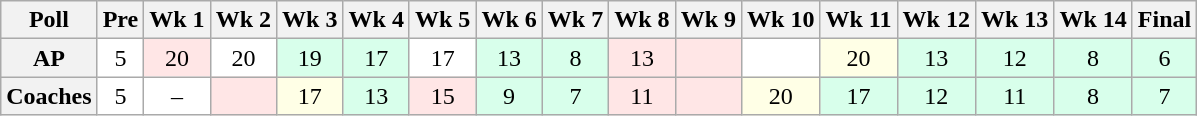<table class="wikitable" style="white-space:nowrap;">
<tr>
<th>Poll</th>
<th>Pre</th>
<th>Wk 1</th>
<th>Wk 2</th>
<th>Wk 3</th>
<th>Wk 4</th>
<th>Wk 5</th>
<th>Wk 6</th>
<th>Wk 7</th>
<th>Wk 8</th>
<th>Wk 9</th>
<th>Wk 10</th>
<th>Wk 11</th>
<th>Wk 12</th>
<th>Wk 13</th>
<th>Wk 14</th>
<th>Final</th>
</tr>
<tr style="text-align:center;">
<th>AP</th>
<td style="background:#FFF;">5</td>
<td style="background:#FFE6E6;">20</td>
<td style="background:#FFF;">20</td>
<td style="background:#D8FFEB;">19</td>
<td style="background:#D8FFEB;">17</td>
<td style="background:#FFF;">17</td>
<td style="background:#D8FFEB;">13</td>
<td style="background:#D8FFEB;">8</td>
<td style="background:#FFE6E6;">13</td>
<td style="background:#FFE6E6;"></td>
<td style="background:#FFF;"></td>
<td style="background:#FFFFE6;">20</td>
<td style="background:#D8FFEB;">13</td>
<td style="background:#D8FFEB;">12</td>
<td style="background:#D8FFEB;">8</td>
<td style="background:#D8FFEB;">6</td>
</tr>
<tr style="text-align:center;">
<th>Coaches</th>
<td style="background:#FFF;">5</td>
<td style="background:#FFF;">–</td>
<td style="background:#FFE6E6;"></td>
<td style="background:#FFFFE6;">17</td>
<td style="background:#D8FFEB;">13</td>
<td style="background:#FFE6E6;">15</td>
<td style="background:#D8FFEB;">9</td>
<td style="background:#D8FFEB;">7</td>
<td style="background:#FFE6E6;">11</td>
<td style="background:#FFE6E6;"></td>
<td style="background:#FFFFE6;">20</td>
<td style="background:#D8FFEB;">17</td>
<td style="background:#D8FFEB;">12</td>
<td style="background:#D8FFEB;">11</td>
<td style="background:#D8FFEB;">8</td>
<td style="background:#D8FFEB;">7</td>
</tr>
</table>
